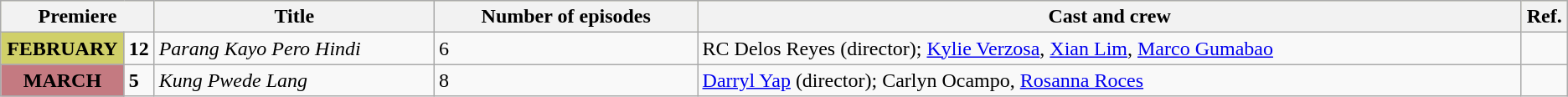<table class="wikitable sortable">
<tr style="background:#ffffba; text-align:center;">
<th colspan="2" style="width:05%">Premiere</th>
<th style="width:17%">Title</th>
<th style="width:16%">Number of episodes</th>
<th style="width:50%">Cast and crew</th>
<th style="width:02%">Ref.</th>
</tr>
<tr>
<th style="text-align:center; background:#d0d069">FEBRUARY</th>
<td><strong>12</strong></td>
<td><em>Parang Kayo Pero Hindi</em></td>
<td>6</td>
<td>RC Delos Reyes (director); <a href='#'>Kylie Verzosa</a>, <a href='#'>Xian Lim</a>, <a href='#'>Marco Gumabao</a></td>
<td></td>
</tr>
<tr>
<th style="text-align:center; background:#c47a81">MARCH</th>
<td><strong>5</strong></td>
<td><em>Kung Pwede Lang</em></td>
<td>8</td>
<td><a href='#'>Darryl Yap</a> (director); Carlyn Ocampo, <a href='#'>Rosanna Roces</a></td>
<td></td>
</tr>
</table>
